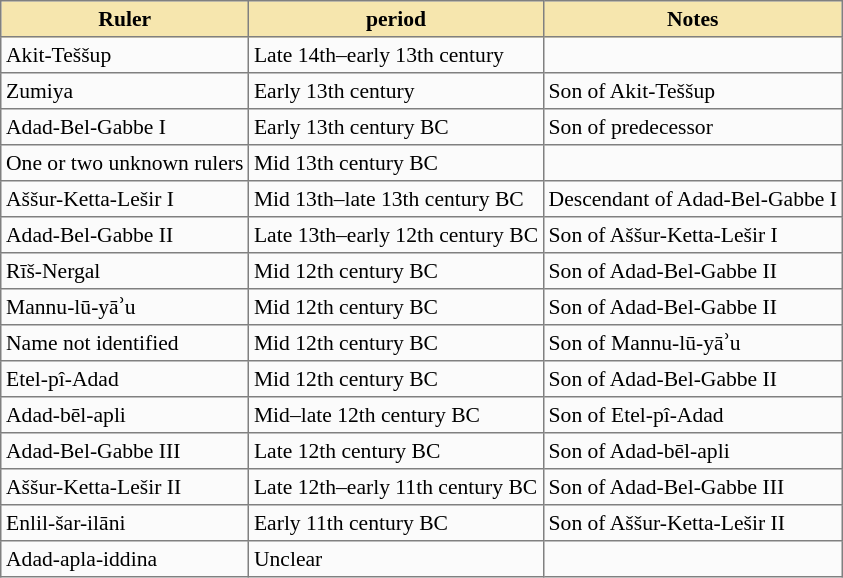<table class="nowraplinks" cellspacing="0" cellpadding="3" rules="all" style="background:#fbfbfb; border-style: solid; border-width: 1px; font-size:90%; empty-cells:show; border-collapse:collapse">
<tr style="background:#f6e6ae;">
<th>Ruler</th>
<th>period</th>
<th>Notes</th>
</tr>
<tr>
<td>Akit-Teššup</td>
<td>Late 14th–early 13th century</td>
<td></td>
</tr>
<tr>
<td>Zumiya</td>
<td>Early 13th century</td>
<td>Son of Akit-Teššup</td>
</tr>
<tr>
<td>Adad-Bel-Gabbe I</td>
<td>Early 13th century BC</td>
<td>Son of predecessor</td>
</tr>
<tr>
<td>One or two unknown rulers</td>
<td>Mid 13th century BC</td>
<td></td>
</tr>
<tr>
<td>Aššur-Ketta-Lešir I</td>
<td>Mid 13th–late 13th century BC</td>
<td>Descendant of Adad-Bel-Gabbe I</td>
</tr>
<tr>
<td>Adad-Bel-Gabbe II</td>
<td>Late 13th–early 12th century BC</td>
<td>Son of Aššur-Ketta-Lešir I</td>
</tr>
<tr>
<td>Rīš-Nergal</td>
<td>Mid 12th century BC</td>
<td>Son of Adad-Bel-Gabbe II</td>
</tr>
<tr>
<td>Mannu-lū-yāʾu</td>
<td>Mid 12th century BC</td>
<td>Son of Adad-Bel-Gabbe II</td>
</tr>
<tr>
<td>Name not identified</td>
<td>Mid 12th century BC</td>
<td>Son of Mannu-lū-yāʾu</td>
</tr>
<tr>
<td>Etel-pî-Adad</td>
<td>Mid 12th century BC</td>
<td>Son of Adad-Bel-Gabbe II</td>
</tr>
<tr>
<td>Adad-bēl-apli</td>
<td>Mid–late 12th century BC</td>
<td>Son of Etel-pî-Adad</td>
</tr>
<tr>
<td>Adad-Bel-Gabbe III</td>
<td>Late 12th century BC</td>
<td>Son of Adad-bēl-apli</td>
</tr>
<tr>
<td>Aššur-Ketta-Lešir II</td>
<td>Late 12th–early 11th century BC</td>
<td>Son of Adad-Bel-Gabbe III</td>
</tr>
<tr>
<td>Enlil-šar-ilāni</td>
<td>Early 11th century BC</td>
<td>Son of Aššur-Ketta-Lešir II</td>
</tr>
<tr>
<td>Adad-apla-iddina</td>
<td>Unclear</td>
<td></td>
</tr>
</table>
